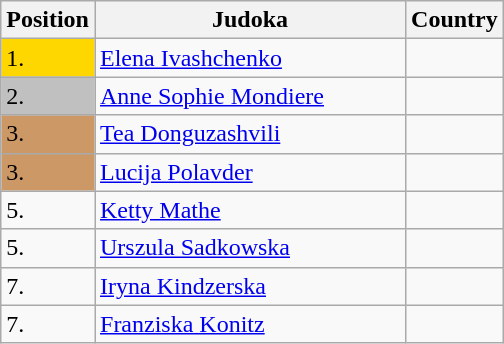<table class=wikitable>
<tr>
<th width=10>Position</th>
<th width=200>Judoka</th>
<th>Country</th>
</tr>
<tr>
<td bgcolor=gold>1.</td>
<td><a href='#'>Elena Ivashchenko</a></td>
<td></td>
</tr>
<tr>
<td bgcolor="silver">2.</td>
<td><a href='#'>Anne Sophie Mondiere</a></td>
<td></td>
</tr>
<tr>
<td bgcolor="CC9966">3.</td>
<td><a href='#'>Tea Donguzashvili</a></td>
<td></td>
</tr>
<tr>
<td bgcolor="CC9966">3.</td>
<td><a href='#'>Lucija Polavder</a></td>
<td></td>
</tr>
<tr>
<td>5.</td>
<td><a href='#'>Ketty Mathe</a></td>
<td></td>
</tr>
<tr>
<td>5.</td>
<td><a href='#'>Urszula Sadkowska</a></td>
<td></td>
</tr>
<tr>
<td>7.</td>
<td><a href='#'>Iryna Kindzerska</a></td>
<td></td>
</tr>
<tr>
<td>7.</td>
<td><a href='#'>Franziska Konitz</a></td>
<td></td>
</tr>
</table>
